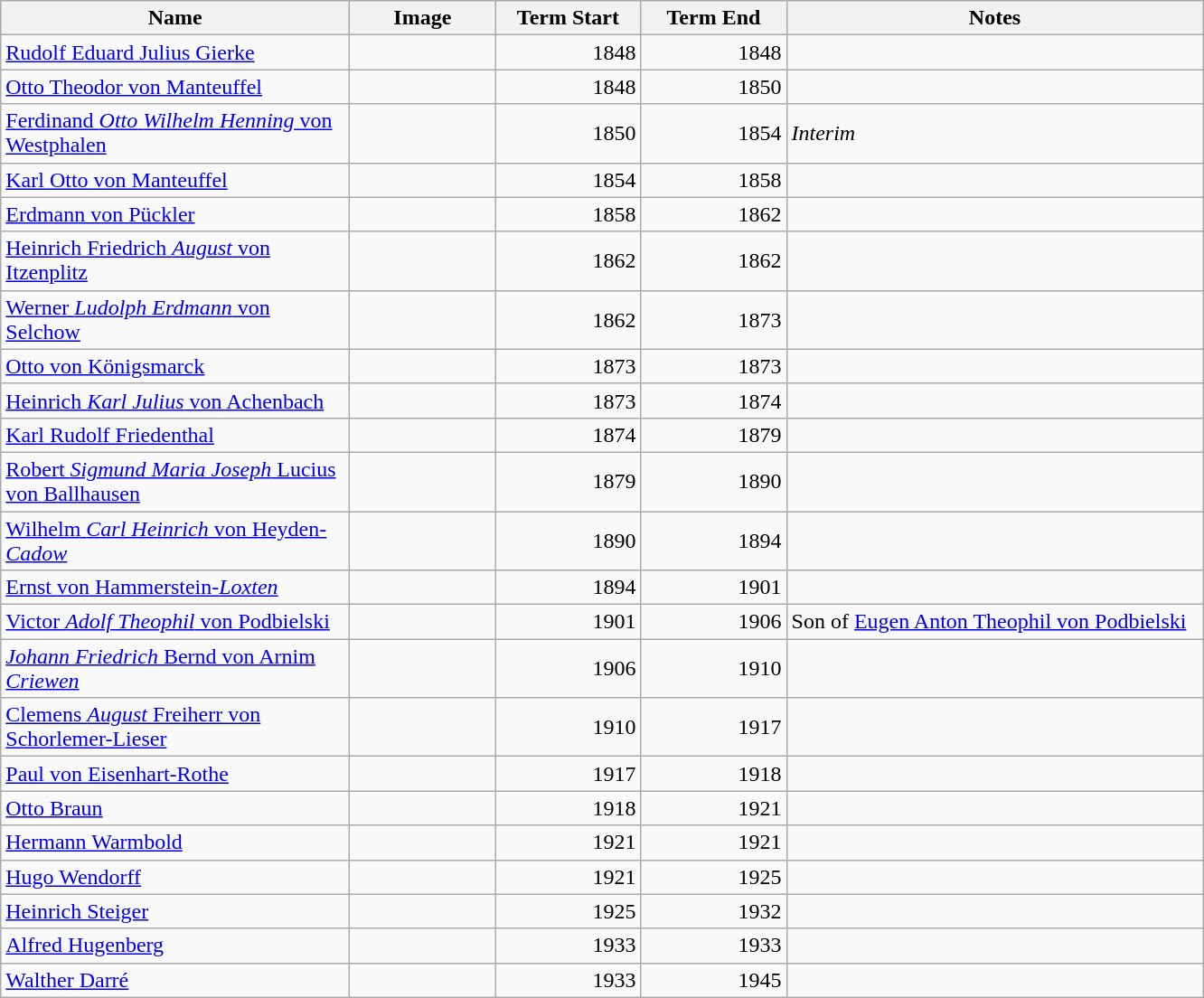<table class="wikitable zebra">
<tr class=hintergrundfarbe6>
<th width="250">Name</th>
<th width="100">Image</th>
<th width="100">Term Start</th>
<th width="100">Term End</th>
<th width="300">Notes</th>
</tr>
<tr>
<td><a href='#'>Rudolf Eduard Julius Gierke</a></td>
<td></td>
<td align="right">1848</td>
<td align="right">1848</td>
<td></td>
</tr>
<tr>
<td><a href='#'>Otto Theodor von Manteuffel</a></td>
<td></td>
<td align="right">1848</td>
<td align="right">1850</td>
<td></td>
</tr>
<tr>
<td><a href='#'>Ferdinand <em>Otto</em> <em>Wilhelm Henning</em> von Westphalen</a></td>
<td></td>
<td align="right">1850</td>
<td align="right">1854</td>
<td><em>Interim</em></td>
</tr>
<tr>
<td><a href='#'>Karl Otto von Manteuffel</a></td>
<td></td>
<td align="right">1854</td>
<td align="right">1858</td>
<td></td>
</tr>
<tr>
<td><a href='#'>Erdmann von Pückler</a></td>
<td></td>
<td align="right">1858</td>
<td align="right">1862</td>
<td></td>
</tr>
<tr>
<td><a href='#'>Heinrich Friedrich <em>August</em> von Itzenplitz</a></td>
<td></td>
<td align="right">1862</td>
<td align="right">1862</td>
<td></td>
</tr>
<tr>
<td><a href='#'>Werner <em>Ludolph Erdmann</em> von Selchow</a></td>
<td></td>
<td align="right">1862</td>
<td align="right">1873</td>
<td></td>
</tr>
<tr>
<td><a href='#'>Otto von Königsmarck</a></td>
<td></td>
<td align="right">1873</td>
<td align="right">1873</td>
<td></td>
</tr>
<tr>
<td><a href='#'>Heinrich <em>Karl Julius</em> von Achenbach</a></td>
<td></td>
<td align="right">1873</td>
<td align="right">1874</td>
<td></td>
</tr>
<tr>
<td><a href='#'>Karl Rudolf Friedenthal</a></td>
<td></td>
<td align="right">1874</td>
<td align="right">1879</td>
<td></td>
</tr>
<tr>
<td><a href='#'>Robert <em>Sigmund Maria Joseph</em> Lucius von Ballhausen</a></td>
<td></td>
<td align="right">1879</td>
<td align="right">1890</td>
<td></td>
</tr>
<tr>
<td><a href='#'>Wilhelm <em>Carl Heinrich</em> von Heyden-<em>Cadow</em></a></td>
<td></td>
<td align="right">1890</td>
<td align="right">1894</td>
<td></td>
</tr>
<tr>
<td><a href='#'>Ernst von Hammerstein-<em>Loxten</em></a></td>
<td></td>
<td align="right">1894</td>
<td align="right">1901</td>
<td></td>
</tr>
<tr>
<td><a href='#'>Victor <em>Adolf Theophil</em> von Podbielski</a></td>
<td></td>
<td align="right">1901</td>
<td align="right">1906</td>
<td>Son of <a href='#'>Eugen Anton Theophil von Podbielski</a></td>
</tr>
<tr>
<td><a href='#'><em>Johann Friedrich</em> Bernd von Arnim <em>Criewen</em></a></td>
<td></td>
<td align="right">1906</td>
<td align="right">1910</td>
<td></td>
</tr>
<tr>
<td><a href='#'>Clemens <em>August</em> Freiherr von Schorlemer-Lieser</a></td>
<td></td>
<td align="right">1910</td>
<td align="right">1917</td>
<td></td>
</tr>
<tr>
<td><a href='#'>Paul von Eisenhart-Rothe</a></td>
<td></td>
<td align="right">1917</td>
<td align="right">1918</td>
<td></td>
</tr>
<tr>
<td><a href='#'>Otto Braun</a></td>
<td></td>
<td align="right">1918</td>
<td align="right">1921</td>
<td></td>
</tr>
<tr>
<td><a href='#'>Hermann Warmbold</a></td>
<td></td>
<td align="right">1921</td>
<td align="right">1921</td>
<td></td>
</tr>
<tr>
<td><a href='#'>Hugo Wendorff</a></td>
<td></td>
<td align="right">1921</td>
<td align="right">1925</td>
<td></td>
</tr>
<tr>
<td><a href='#'>Heinrich Steiger</a></td>
<td></td>
<td align="right">1925</td>
<td align="right">1932</td>
<td></td>
</tr>
<tr>
<td><a href='#'>Alfred Hugenberg</a></td>
<td></td>
<td align="right">1933</td>
<td align="right">1933</td>
<td></td>
</tr>
<tr>
<td><a href='#'>Walther Darré</a></td>
<td></td>
<td align="right">1933</td>
<td align="right">1945</td>
<td></td>
</tr>
</table>
